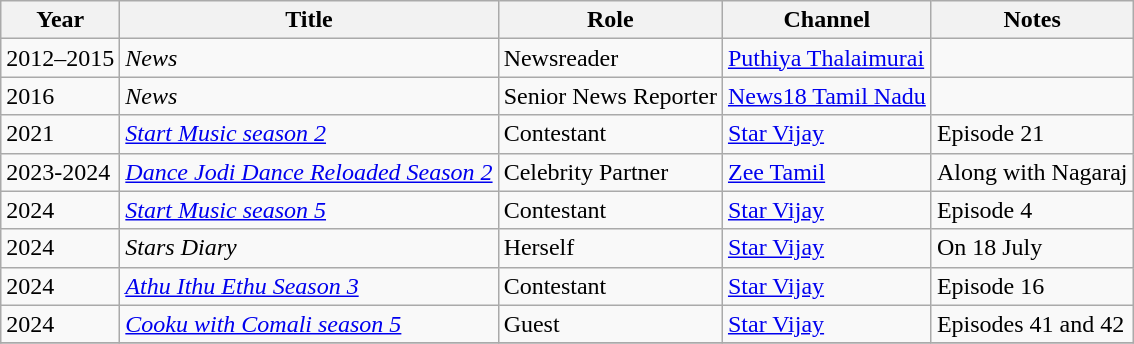<table class="wikitable sortable">
<tr>
<th>Year</th>
<th>Title</th>
<th>Role</th>
<th>Channel</th>
<th>Notes</th>
</tr>
<tr>
<td>2012–2015</td>
<td><em>News</em></td>
<td>Newsreader</td>
<td><a href='#'>Puthiya Thalaimurai</a></td>
<td></td>
</tr>
<tr>
<td>2016</td>
<td><em>News</em></td>
<td>Senior News Reporter</td>
<td><a href='#'>News18 Tamil Nadu</a></td>
<td></td>
</tr>
<tr>
<td>2021</td>
<td><em><a href='#'>Start Music season 2</a></em></td>
<td>Contestant</td>
<td><a href='#'>Star Vijay</a></td>
<td>Episode 21</td>
</tr>
<tr>
<td>2023-2024</td>
<td><em><a href='#'>Dance Jodi Dance Reloaded Season 2</a></em></td>
<td>Celebrity Partner</td>
<td><a href='#'>Zee Tamil</a></td>
<td>Along with Nagaraj</td>
</tr>
<tr>
<td>2024</td>
<td><em><a href='#'>Start Music season 5</a></em></td>
<td>Contestant</td>
<td><a href='#'>Star Vijay</a></td>
<td>Episode 4</td>
</tr>
<tr>
<td>2024</td>
<td><em>Stars Diary</em></td>
<td>Herself</td>
<td><a href='#'>Star Vijay</a></td>
<td>On 18 July</td>
</tr>
<tr>
<td>2024</td>
<td><em><a href='#'>Athu Ithu Ethu Season 3</a></em></td>
<td>Contestant</td>
<td><a href='#'>Star Vijay</a></td>
<td>Episode 16</td>
</tr>
<tr>
<td>2024</td>
<td><em><a href='#'>Cooku with Comali season 5</a></em></td>
<td>Guest</td>
<td><a href='#'>Star Vijay</a></td>
<td>Episodes 41 and 42</td>
</tr>
<tr>
</tr>
</table>
